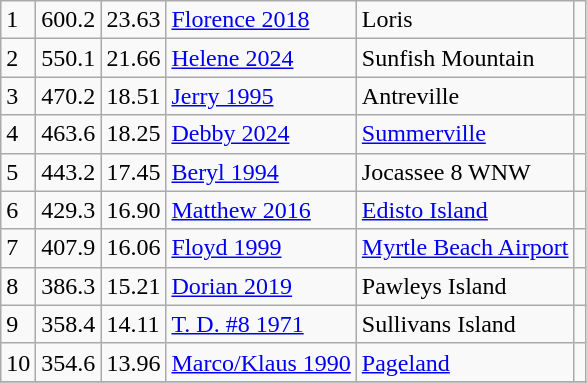<table class="wikitable">
<tr>
<td>1</td>
<td>600.2</td>
<td>23.63</td>
<td><a href='#'>Florence 2018</a></td>
<td>Loris</td>
<td></td>
</tr>
<tr>
<td>2</td>
<td>550.1</td>
<td>21.66</td>
<td><a href='#'>Helene 2024</a></td>
<td>Sunfish Mountain</td>
<td></td>
</tr>
<tr>
<td>3</td>
<td>470.2</td>
<td>18.51</td>
<td><a href='#'>Jerry 1995</a></td>
<td>Antreville</td>
<td></td>
</tr>
<tr>
<td>4</td>
<td>463.6</td>
<td>18.25</td>
<td><a href='#'>Debby 2024</a></td>
<td><a href='#'>Summerville</a></td>
<td></td>
</tr>
<tr>
<td>5</td>
<td>443.2</td>
<td>17.45</td>
<td><a href='#'>Beryl 1994</a></td>
<td>Jocassee 8 WNW</td>
<td></td>
</tr>
<tr>
<td>6</td>
<td>429.3</td>
<td>16.90</td>
<td><a href='#'>Matthew 2016</a></td>
<td><a href='#'>Edisto Island</a></td>
<td></td>
</tr>
<tr>
<td>7</td>
<td>407.9</td>
<td>16.06</td>
<td><a href='#'>Floyd 1999</a></td>
<td><a href='#'>Myrtle Beach Airport</a></td>
<td></td>
</tr>
<tr>
<td>8</td>
<td>386.3</td>
<td>15.21</td>
<td><a href='#'>Dorian 2019</a></td>
<td>Pawleys Island</td>
<td></td>
</tr>
<tr>
<td>9</td>
<td>358.4</td>
<td>14.11</td>
<td><a href='#'>T. D. #8 1971</a></td>
<td>Sullivans Island</td>
<td></td>
</tr>
<tr>
<td>10</td>
<td>354.6</td>
<td>13.96</td>
<td><a href='#'>Marco/Klaus 1990</a></td>
<td><a href='#'>Pageland</a></td>
<td></td>
</tr>
<tr>
</tr>
</table>
